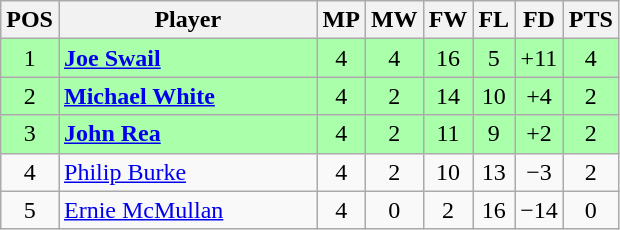<table class="wikitable" style="text-align: center;">
<tr>
<th width=20>POS</th>
<th width=165>Player</th>
<th width=20>MP</th>
<th width=20>MW</th>
<th width=20>FW</th>
<th width=20>FL</th>
<th width=20>FD</th>
<th width=20>PTS</th>
</tr>
<tr style="background:#afa;">
<td>1</td>
<td style="text-align:left;"> <strong><a href='#'>Joe Swail</a></strong></td>
<td>4</td>
<td>4</td>
<td>16</td>
<td>5</td>
<td>+11</td>
<td>4</td>
</tr>
<tr style="background:#afa;">
<td>2</td>
<td style="text-align:left;"> <strong><a href='#'>Michael White</a></strong></td>
<td>4</td>
<td>2</td>
<td>14</td>
<td>10</td>
<td>+4</td>
<td>2</td>
</tr>
<tr style="background:#afa;">
<td>3</td>
<td style="text-align:left;"> <strong><a href='#'>John Rea</a></strong></td>
<td>4</td>
<td>2</td>
<td>11</td>
<td>9</td>
<td>+2</td>
<td>2</td>
</tr>
<tr>
<td>4</td>
<td style="text-align:left;"> <a href='#'>Philip Burke</a></td>
<td>4</td>
<td>2</td>
<td>10</td>
<td>13</td>
<td>−3</td>
<td>2</td>
</tr>
<tr>
<td>5</td>
<td style="text-align:left;"> <a href='#'>Ernie McMullan</a></td>
<td>4</td>
<td>0</td>
<td>2</td>
<td>16</td>
<td>−14</td>
<td>0</td>
</tr>
</table>
